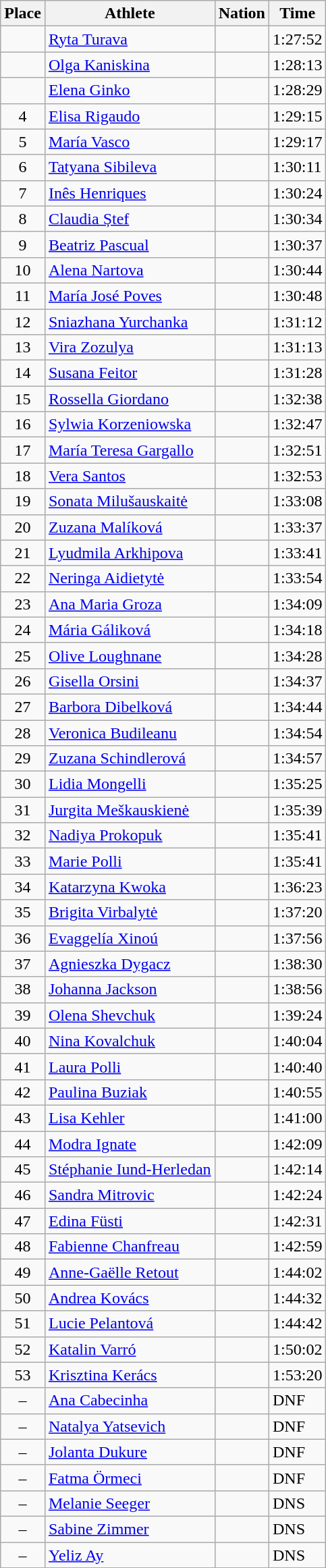<table class=wikitable>
<tr>
<th>Place</th>
<th>Athlete</th>
<th>Nation</th>
<th>Time</th>
</tr>
<tr>
<td align=center></td>
<td><a href='#'>Ryta Turava</a></td>
<td></td>
<td>1:27:52</td>
</tr>
<tr>
<td align=center></td>
<td><a href='#'>Olga Kaniskina</a></td>
<td></td>
<td>1:28:13</td>
</tr>
<tr>
<td align=center></td>
<td><a href='#'>Elena Ginko</a></td>
<td></td>
<td>1:28:29</td>
</tr>
<tr>
<td align=center>4</td>
<td><a href='#'>Elisa Rigaudo</a></td>
<td></td>
<td>1:29:15</td>
</tr>
<tr>
<td align=center>5</td>
<td><a href='#'>María Vasco</a></td>
<td></td>
<td>1:29:17</td>
</tr>
<tr>
<td align=center>6</td>
<td><a href='#'>Tatyana Sibileva</a></td>
<td></td>
<td>1:30:11</td>
</tr>
<tr>
<td align=center>7</td>
<td><a href='#'>Inês Henriques</a></td>
<td></td>
<td>1:30:24</td>
</tr>
<tr>
<td align=center>8</td>
<td><a href='#'>Claudia Ștef</a></td>
<td></td>
<td>1:30:34</td>
</tr>
<tr>
<td align=center>9</td>
<td><a href='#'>Beatriz Pascual</a></td>
<td></td>
<td>1:30:37</td>
</tr>
<tr>
<td align=center>10</td>
<td><a href='#'>Alena Nartova</a></td>
<td></td>
<td>1:30:44</td>
</tr>
<tr>
<td align=center>11</td>
<td><a href='#'>María José Poves</a></td>
<td></td>
<td>1:30:48</td>
</tr>
<tr>
<td align=center>12</td>
<td><a href='#'>Sniazhana Yurchanka</a></td>
<td></td>
<td>1:31:12</td>
</tr>
<tr>
<td align=center>13</td>
<td><a href='#'>Vira Zozulya</a></td>
<td></td>
<td>1:31:13</td>
</tr>
<tr>
<td align=center>14</td>
<td><a href='#'>Susana Feitor</a></td>
<td></td>
<td>1:31:28</td>
</tr>
<tr>
<td align=center>15</td>
<td><a href='#'>Rossella Giordano</a></td>
<td></td>
<td>1:32:38</td>
</tr>
<tr>
<td align=center>16</td>
<td><a href='#'>Sylwia Korzeniowska</a></td>
<td></td>
<td>1:32:47</td>
</tr>
<tr>
<td align=center>17</td>
<td><a href='#'>María Teresa Gargallo</a></td>
<td></td>
<td>1:32:51</td>
</tr>
<tr>
<td align=center>18</td>
<td><a href='#'>Vera Santos</a></td>
<td></td>
<td>1:32:53</td>
</tr>
<tr>
<td align=center>19</td>
<td><a href='#'>Sonata Milušauskaitė</a></td>
<td></td>
<td>1:33:08</td>
</tr>
<tr>
<td align=center>20</td>
<td><a href='#'>Zuzana Malíková</a></td>
<td></td>
<td>1:33:37</td>
</tr>
<tr>
<td align=center>21</td>
<td><a href='#'>Lyudmila Arkhipova</a></td>
<td></td>
<td>1:33:41</td>
</tr>
<tr>
<td align=center>22</td>
<td><a href='#'>Neringa Aidietytė</a></td>
<td></td>
<td>1:33:54</td>
</tr>
<tr>
<td align=center>23</td>
<td><a href='#'>Ana Maria Groza</a></td>
<td></td>
<td>1:34:09</td>
</tr>
<tr>
<td align=center>24</td>
<td><a href='#'>Mária Gáliková</a></td>
<td></td>
<td>1:34:18</td>
</tr>
<tr>
<td align=center>25</td>
<td><a href='#'>Olive Loughnane</a></td>
<td></td>
<td>1:34:28</td>
</tr>
<tr>
<td align=center>26</td>
<td><a href='#'>Gisella Orsini</a></td>
<td></td>
<td>1:34:37</td>
</tr>
<tr>
<td align=center>27</td>
<td><a href='#'>Barbora Dibelková</a></td>
<td></td>
<td>1:34:44</td>
</tr>
<tr>
<td align=center>28</td>
<td><a href='#'>Veronica Budileanu</a></td>
<td></td>
<td>1:34:54</td>
</tr>
<tr>
<td align=center>29</td>
<td><a href='#'>Zuzana Schindlerová</a></td>
<td></td>
<td>1:34:57</td>
</tr>
<tr>
<td align=center>30</td>
<td><a href='#'>Lidia Mongelli</a></td>
<td></td>
<td>1:35:25</td>
</tr>
<tr>
<td align=center>31</td>
<td><a href='#'>Jurgita Meškauskienė</a></td>
<td></td>
<td>1:35:39</td>
</tr>
<tr>
<td align=center>32</td>
<td><a href='#'>Nadiya Prokopuk</a></td>
<td></td>
<td>1:35:41</td>
</tr>
<tr>
<td align=center>33</td>
<td><a href='#'>Marie Polli</a></td>
<td></td>
<td>1:35:41</td>
</tr>
<tr>
<td align=center>34</td>
<td><a href='#'>Katarzyna Kwoka</a></td>
<td></td>
<td>1:36:23</td>
</tr>
<tr>
<td align=center>35</td>
<td><a href='#'>Brigita Virbalytė</a></td>
<td></td>
<td>1:37:20</td>
</tr>
<tr>
<td align=center>36</td>
<td><a href='#'>Evaggelía Xinoú</a></td>
<td></td>
<td>1:37:56</td>
</tr>
<tr>
<td align=center>37</td>
<td><a href='#'>Agnieszka Dygacz</a></td>
<td></td>
<td>1:38:30</td>
</tr>
<tr>
<td align=center>38</td>
<td><a href='#'>Johanna Jackson</a></td>
<td></td>
<td>1:38:56</td>
</tr>
<tr>
<td align=center>39</td>
<td><a href='#'>Olena Shevchuk</a></td>
<td></td>
<td>1:39:24</td>
</tr>
<tr>
<td align=center>40</td>
<td><a href='#'>Nina Kovalchuk</a></td>
<td></td>
<td>1:40:04</td>
</tr>
<tr>
<td align=center>41</td>
<td><a href='#'>Laura Polli</a></td>
<td></td>
<td>1:40:40</td>
</tr>
<tr>
<td align=center>42</td>
<td><a href='#'>Paulina Buziak</a></td>
<td></td>
<td>1:40:55</td>
</tr>
<tr>
<td align=center>43</td>
<td><a href='#'>Lisa Kehler</a></td>
<td></td>
<td>1:41:00</td>
</tr>
<tr>
<td align=center>44</td>
<td><a href='#'>Modra Ignate</a></td>
<td></td>
<td>1:42:09</td>
</tr>
<tr>
<td align=center>45</td>
<td><a href='#'>Stéphanie Iund-Herledan</a></td>
<td></td>
<td>1:42:14</td>
</tr>
<tr>
<td align=center>46</td>
<td><a href='#'>Sandra Mitrovic</a></td>
<td></td>
<td>1:42:24</td>
</tr>
<tr>
<td align=center>47</td>
<td><a href='#'>Edina Füsti</a></td>
<td></td>
<td>1:42:31</td>
</tr>
<tr>
<td align=center>48</td>
<td><a href='#'>Fabienne Chanfreau</a></td>
<td></td>
<td>1:42:59</td>
</tr>
<tr>
<td align=center>49</td>
<td><a href='#'>Anne-Gaëlle Retout</a></td>
<td></td>
<td>1:44:02</td>
</tr>
<tr>
<td align=center>50</td>
<td><a href='#'>Andrea Kovács</a></td>
<td></td>
<td>1:44:32</td>
</tr>
<tr>
<td align=center>51</td>
<td><a href='#'>Lucie Pelantová</a></td>
<td></td>
<td>1:44:42</td>
</tr>
<tr>
<td align=center>52</td>
<td><a href='#'>Katalin Varró</a></td>
<td></td>
<td>1:50:02</td>
</tr>
<tr>
<td align=center>53</td>
<td><a href='#'>Krisztina Kerács</a></td>
<td></td>
<td>1:53:20</td>
</tr>
<tr>
<td align=center>–</td>
<td><a href='#'>Ana Cabecinha</a></td>
<td></td>
<td>DNF</td>
</tr>
<tr>
<td align=center>–</td>
<td><a href='#'>Natalya Yatsevich</a></td>
<td></td>
<td>DNF</td>
</tr>
<tr>
<td align=center>–</td>
<td><a href='#'>Jolanta Dukure</a></td>
<td></td>
<td>DNF</td>
</tr>
<tr>
<td align=center>–</td>
<td><a href='#'>Fatma Örmeci</a></td>
<td></td>
<td>DNF</td>
</tr>
<tr>
<td align=center>–</td>
<td><a href='#'>Melanie Seeger</a></td>
<td></td>
<td>DNS</td>
</tr>
<tr>
<td align=center>–</td>
<td><a href='#'>Sabine Zimmer</a></td>
<td></td>
<td>DNS</td>
</tr>
<tr>
<td align=center>–</td>
<td><a href='#'>Yeliz Ay</a></td>
<td></td>
<td>DNS</td>
</tr>
</table>
